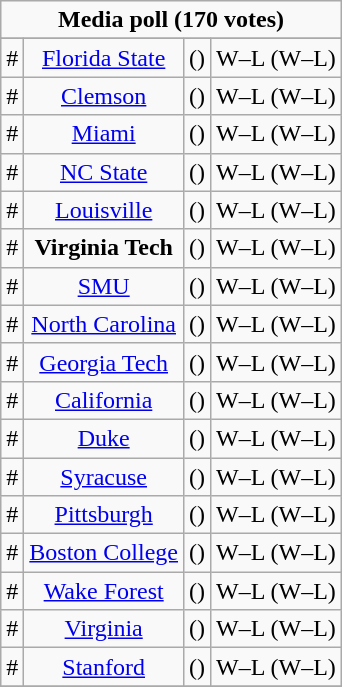<table class="wikitable">
<tr align="center">
<td align="center" Colspan="4"><strong>Media poll (170 votes)</strong></td>
</tr>
<tr align="center">
</tr>
<tr align="center">
<td>#</td>
<td><a href='#'>Florida State</a></td>
<td>()</td>
<td>W–L (W–L)</td>
</tr>
<tr align="center">
<td>#</td>
<td><a href='#'>Clemson</a></td>
<td>()</td>
<td>W–L (W–L)</td>
</tr>
<tr align="center">
<td>#</td>
<td><a href='#'>Miami</a></td>
<td>()</td>
<td>W–L (W–L)</td>
</tr>
<tr align="center">
<td>#</td>
<td><a href='#'>NC State</a></td>
<td>()</td>
<td>W–L (W–L)</td>
</tr>
<tr align="center">
<td>#</td>
<td><a href='#'>Louisville</a></td>
<td>()</td>
<td>W–L (W–L)</td>
</tr>
<tr align="center">
<td>#</td>
<td><strong>Virginia Tech</strong></td>
<td>()</td>
<td>W–L (W–L)</td>
</tr>
<tr align="center">
<td>#</td>
<td><a href='#'>SMU</a></td>
<td>()</td>
<td>W–L (W–L)</td>
</tr>
<tr align="center">
<td>#</td>
<td><a href='#'>North Carolina</a></td>
<td>()</td>
<td>W–L (W–L)</td>
</tr>
<tr align="center">
<td>#</td>
<td><a href='#'>Georgia Tech</a></td>
<td>()</td>
<td>W–L (W–L)</td>
</tr>
<tr align="center">
<td>#</td>
<td><a href='#'>California</a></td>
<td>()</td>
<td>W–L (W–L)</td>
</tr>
<tr align="center">
<td>#</td>
<td><a href='#'>Duke</a></td>
<td>()</td>
<td>W–L (W–L)</td>
</tr>
<tr align="center">
<td>#</td>
<td><a href='#'>Syracuse</a></td>
<td>()</td>
<td>W–L (W–L)</td>
</tr>
<tr align="center">
<td>#</td>
<td><a href='#'>Pittsburgh</a></td>
<td>()</td>
<td>W–L (W–L)</td>
</tr>
<tr align="center">
<td>#</td>
<td><a href='#'>Boston College</a></td>
<td>()</td>
<td>W–L (W–L)</td>
</tr>
<tr align="center">
<td>#</td>
<td><a href='#'>Wake Forest</a></td>
<td>()</td>
<td>W–L (W–L)</td>
</tr>
<tr align="center">
<td>#</td>
<td><a href='#'>Virginia</a></td>
<td>()</td>
<td>W–L (W–L)</td>
</tr>
<tr align="center">
<td>#</td>
<td><a href='#'>Stanford</a></td>
<td>()</td>
<td>W–L (W–L)</td>
</tr>
<tr align="center">
</tr>
</table>
